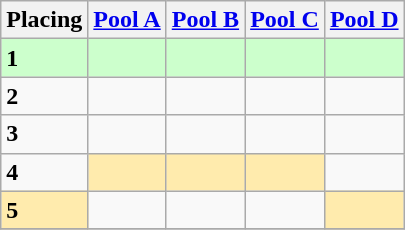<table class=wikitable style="border:1px solid #AAAAAA;">
<tr>
<th>Placing</th>
<th><a href='#'>Pool A</a></th>
<th><a href='#'>Pool B</a></th>
<th><a href='#'>Pool C</a></th>
<th><a href='#'>Pool D</a></th>
</tr>
<tr style="background: #ccffcc;">
<td><strong>1</strong></td>
<td></td>
<td></td>
<td></td>
<td></td>
</tr>
<tr>
<td><strong>2</strong></td>
<td></td>
<td></td>
<td></td>
<td></td>
</tr>
<tr>
<td><strong>3</strong></td>
<td></td>
<td></td>
<td></td>
<td></td>
</tr>
<tr>
<td><strong>4</strong></td>
<td style="background: #ffebad;"></td>
<td style="background: #ffebad;"></td>
<td style="background: #ffebad;"></td>
<td></td>
</tr>
<tr>
<td style="background: #ffebad;"><strong>5</strong></td>
<td> </td>
<td> </td>
<td> </td>
<td style="background: #ffebad;"></td>
</tr>
<tr>
</tr>
</table>
